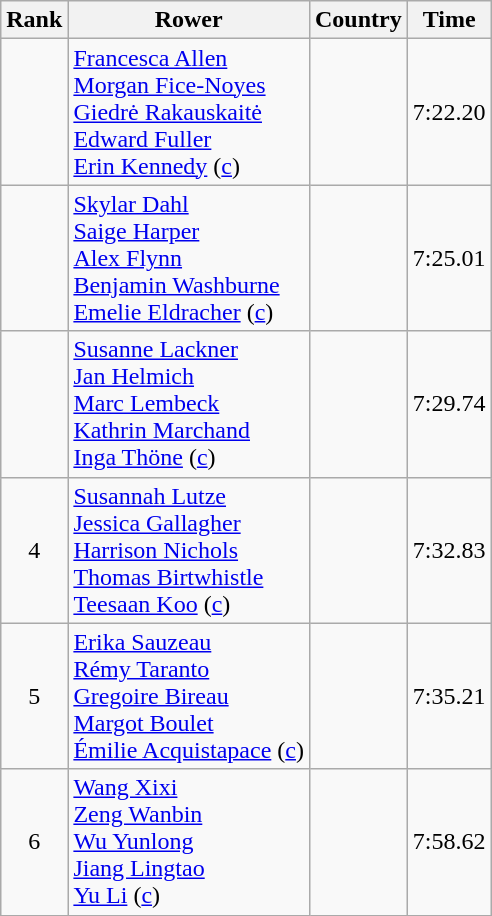<table class="wikitable" style="text-align:center">
<tr>
<th>Rank</th>
<th>Rower</th>
<th>Country</th>
<th>Time</th>
</tr>
<tr>
<td></td>
<td align="left"><a href='#'>Francesca Allen</a><br><a href='#'>Morgan Fice-Noyes</a><br><a href='#'>Giedrė Rakauskaitė</a><br><a href='#'>Edward Fuller</a><br><a href='#'>Erin Kennedy</a> (<a href='#'>c</a>)</td>
<td align="left"></td>
<td>7:22.20</td>
</tr>
<tr>
<td></td>
<td align="left"><a href='#'>Skylar Dahl</a><br><a href='#'>Saige Harper</a><br><a href='#'>Alex Flynn</a><br><a href='#'>Benjamin Washburne</a><br><a href='#'>Emelie Eldracher</a> (<a href='#'>c</a>)</td>
<td align="left"></td>
<td>7:25.01</td>
</tr>
<tr>
<td></td>
<td align="left"><a href='#'>Susanne Lackner</a><br><a href='#'>Jan Helmich</a><br><a href='#'>Marc Lembeck</a><br><a href='#'>Kathrin Marchand</a><br><a href='#'>Inga Thöne</a> (<a href='#'>c</a>)</td>
<td align="left"></td>
<td>7:29.74</td>
</tr>
<tr>
<td>4</td>
<td align="left"><a href='#'>Susannah Lutze</a><br><a href='#'>Jessica Gallagher</a><br><a href='#'>Harrison Nichols</a><br><a href='#'>Thomas Birtwhistle</a><br><a href='#'>Teesaan Koo</a> (<a href='#'>c</a>)</td>
<td align="left"></td>
<td>7:32.83</td>
</tr>
<tr>
<td>5</td>
<td align="left"><a href='#'>Erika Sauzeau</a><br><a href='#'>Rémy Taranto</a><br><a href='#'>Gregoire Bireau</a><br><a href='#'>Margot Boulet</a><br><a href='#'>Émilie Acquistapace</a> (<a href='#'>c</a>)</td>
<td align="left"></td>
<td>7:35.21</td>
</tr>
<tr>
<td>6</td>
<td align="left"><a href='#'>Wang Xixi</a><br><a href='#'>Zeng Wanbin</a><br><a href='#'>Wu Yunlong</a><br><a href='#'>Jiang Lingtao</a><br><a href='#'>Yu Li</a> (<a href='#'>c</a>)</td>
<td align="left"></td>
<td>7:58.62</td>
</tr>
</table>
